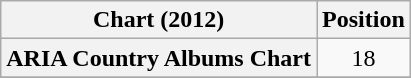<table class="wikitable sortable plainrowheaders" style="text-align:center">
<tr>
<th scope="col">Chart (2012)</th>
<th scope="col">Position</th>
</tr>
<tr>
<th scope="row">ARIA Country Albums Chart</th>
<td>18</td>
</tr>
<tr>
</tr>
</table>
